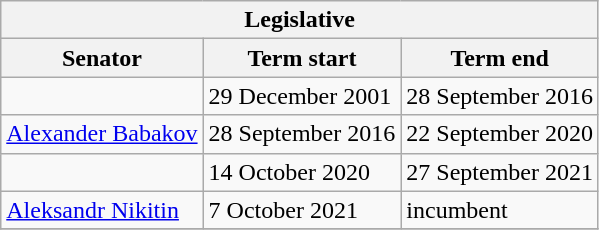<table class="wikitable sortable">
<tr>
<th colspan=3>Legislative</th>
</tr>
<tr>
<th>Senator</th>
<th>Term start</th>
<th>Term end</th>
</tr>
<tr>
<td></td>
<td>29 December 2001</td>
<td>28 September 2016</td>
</tr>
<tr>
<td><a href='#'>Alexander Babakov</a></td>
<td>28 September 2016</td>
<td>22 September 2020</td>
</tr>
<tr>
<td></td>
<td>14 October 2020</td>
<td>27 September 2021</td>
</tr>
<tr>
<td><a href='#'>Aleksandr Nikitin</a></td>
<td>7 October 2021</td>
<td>incumbent</td>
</tr>
<tr>
</tr>
</table>
